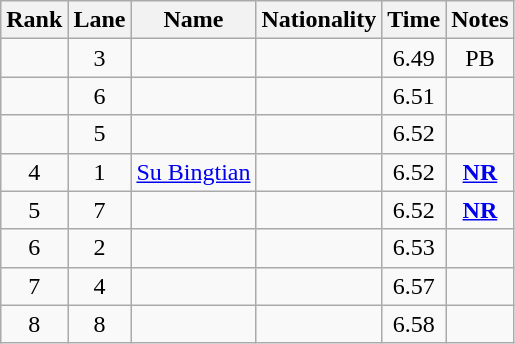<table class="wikitable sortable" style="text-align:center">
<tr>
<th>Rank</th>
<th>Lane</th>
<th>Name</th>
<th>Nationality</th>
<th>Time</th>
<th>Notes</th>
</tr>
<tr>
<td></td>
<td>3</td>
<td align=left></td>
<td align=left></td>
<td>6.49</td>
<td>PB</td>
</tr>
<tr>
<td></td>
<td>6</td>
<td align=left></td>
<td align=left></td>
<td>6.51</td>
<td></td>
</tr>
<tr>
<td></td>
<td>5</td>
<td align=left></td>
<td align=left></td>
<td>6.52</td>
<td></td>
</tr>
<tr>
<td>4</td>
<td>1</td>
<td align=left><a href='#'>Su Bingtian</a></td>
<td align=left></td>
<td>6.52</td>
<td><strong><a href='#'>NR</a></strong></td>
</tr>
<tr>
<td>5</td>
<td>7</td>
<td align=left></td>
<td align=left></td>
<td>6.52</td>
<td><strong><a href='#'>NR</a></strong></td>
</tr>
<tr>
<td>6</td>
<td>2</td>
<td align=left></td>
<td align=left></td>
<td>6.53</td>
<td></td>
</tr>
<tr>
<td>7</td>
<td>4</td>
<td align=left></td>
<td align=left></td>
<td>6.57</td>
<td></td>
</tr>
<tr>
<td>8</td>
<td>8</td>
<td align=left></td>
<td align=left></td>
<td>6.58</td>
<td></td>
</tr>
</table>
